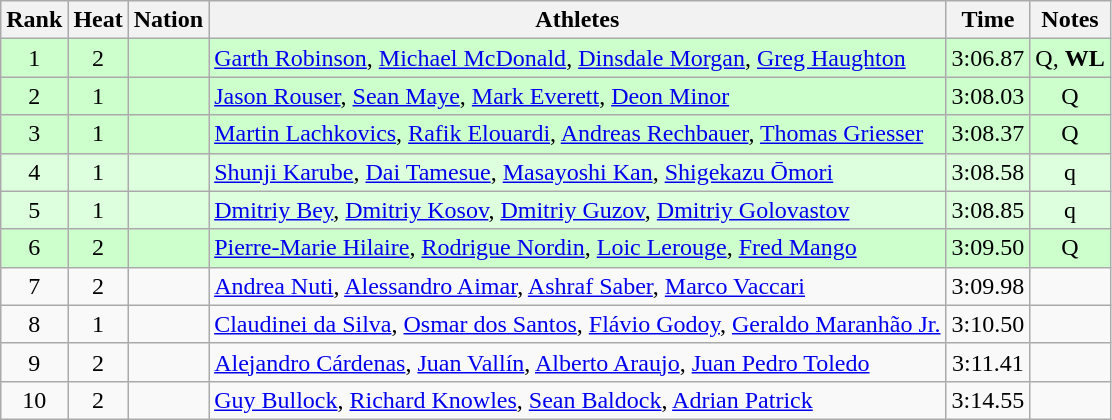<table class="wikitable sortable" style="text-align:center">
<tr>
<th>Rank</th>
<th>Heat</th>
<th>Nation</th>
<th>Athletes</th>
<th>Time</th>
<th>Notes</th>
</tr>
<tr bgcolor=ccffcc>
<td>1</td>
<td>2</td>
<td align=left></td>
<td align=left><a href='#'>Garth Robinson</a>, <a href='#'>Michael McDonald</a>, <a href='#'>Dinsdale Morgan</a>, <a href='#'>Greg Haughton</a></td>
<td>3:06.87</td>
<td>Q, <strong>WL</strong></td>
</tr>
<tr bgcolor=ccffcc>
<td>2</td>
<td>1</td>
<td align=left></td>
<td align=left><a href='#'>Jason Rouser</a>, <a href='#'>Sean Maye</a>, <a href='#'>Mark Everett</a>, <a href='#'>Deon Minor</a></td>
<td>3:08.03</td>
<td>Q</td>
</tr>
<tr bgcolor=ccffcc>
<td>3</td>
<td>1</td>
<td align=left></td>
<td align=left><a href='#'>Martin Lachkovics</a>, <a href='#'>Rafik Elouardi</a>, <a href='#'>Andreas Rechbauer</a>, <a href='#'>Thomas Griesser</a></td>
<td>3:08.37</td>
<td>Q</td>
</tr>
<tr bgcolor=ddffdd>
<td>4</td>
<td>1</td>
<td align=left></td>
<td align=left><a href='#'>Shunji Karube</a>, <a href='#'>Dai Tamesue</a>, <a href='#'>Masayoshi Kan</a>, <a href='#'>Shigekazu Ōmori</a></td>
<td>3:08.58</td>
<td>q</td>
</tr>
<tr bgcolor=ddffdd>
<td>5</td>
<td>1</td>
<td align=left></td>
<td align=left><a href='#'>Dmitriy Bey</a>, <a href='#'>Dmitriy Kosov</a>, <a href='#'>Dmitriy Guzov</a>, <a href='#'>Dmitriy Golovastov</a></td>
<td>3:08.85</td>
<td>q</td>
</tr>
<tr bgcolor=ccffcc>
<td>6</td>
<td>2</td>
<td align=left></td>
<td align=left><a href='#'>Pierre-Marie Hilaire</a>, <a href='#'>Rodrigue Nordin</a>, <a href='#'>Loic Lerouge</a>, <a href='#'>Fred Mango</a></td>
<td>3:09.50</td>
<td>Q</td>
</tr>
<tr>
<td>7</td>
<td>2</td>
<td align=left></td>
<td align=left><a href='#'>Andrea Nuti</a>, <a href='#'>Alessandro Aimar</a>, <a href='#'>Ashraf Saber</a>, <a href='#'>Marco Vaccari</a></td>
<td>3:09.98</td>
<td></td>
</tr>
<tr>
<td>8</td>
<td>1</td>
<td align=left></td>
<td align=left><a href='#'>Claudinei da Silva</a>, <a href='#'>Osmar dos Santos</a>, <a href='#'>Flávio Godoy</a>, <a href='#'>Geraldo Maranhão Jr.</a></td>
<td>3:10.50</td>
<td></td>
</tr>
<tr>
<td>9</td>
<td>2</td>
<td align=left></td>
<td align=left><a href='#'>Alejandro Cárdenas</a>, <a href='#'>Juan Vallín</a>, <a href='#'>Alberto Araujo</a>, <a href='#'>Juan Pedro Toledo</a></td>
<td>3:11.41</td>
<td></td>
</tr>
<tr>
<td>10</td>
<td>2</td>
<td align=left></td>
<td align=left><a href='#'>Guy Bullock</a>, <a href='#'>Richard Knowles</a>, <a href='#'>Sean Baldock</a>, <a href='#'>Adrian Patrick</a></td>
<td>3:14.55</td>
<td></td>
</tr>
</table>
